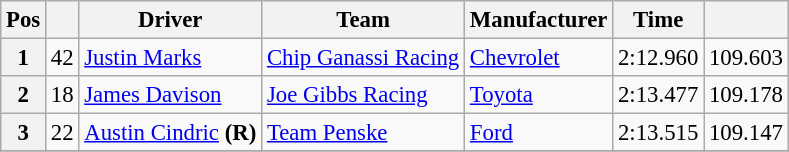<table class="wikitable" style="font-size:95%">
<tr>
<th>Pos</th>
<th></th>
<th>Driver</th>
<th>Team</th>
<th>Manufacturer</th>
<th>Time</th>
<th></th>
</tr>
<tr>
<th>1</th>
<td>42</td>
<td><a href='#'>Justin Marks</a></td>
<td><a href='#'>Chip Ganassi Racing</a></td>
<td><a href='#'>Chevrolet</a></td>
<td>2:12.960</td>
<td>109.603</td>
</tr>
<tr>
<th>2</th>
<td>18</td>
<td><a href='#'>James Davison</a></td>
<td><a href='#'>Joe Gibbs Racing</a></td>
<td><a href='#'>Toyota</a></td>
<td>2:13.477</td>
<td>109.178</td>
</tr>
<tr>
<th>3</th>
<td>22</td>
<td><a href='#'>Austin Cindric</a> <strong>(R)</strong></td>
<td><a href='#'>Team Penske</a></td>
<td><a href='#'>Ford</a></td>
<td>2:13.515</td>
<td>109.147</td>
</tr>
<tr>
</tr>
</table>
